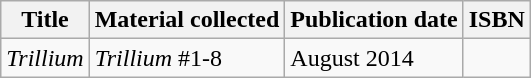<table class="wikitable">
<tr>
<th>Title</th>
<th>Material collected</th>
<th>Publication date</th>
<th>ISBN</th>
</tr>
<tr>
<td><em>Trillium</em></td>
<td><em>Trillium</em> #1-8</td>
<td>August 2014</td>
<td></td>
</tr>
</table>
